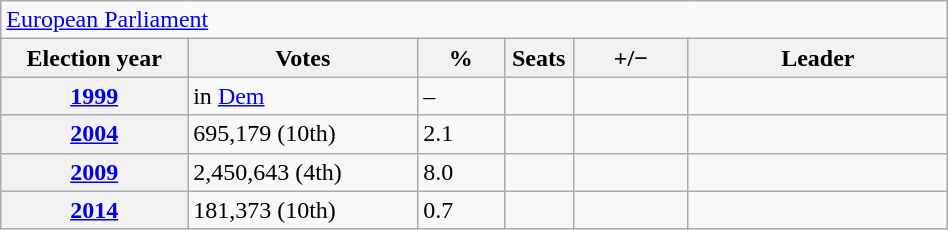<table class="wikitable" style="width:50%; border:1px #aaf solid;">
<tr>
<td colspan=7><a href='#'>European Parliament</a></td>
</tr>
<tr>
<th style="width:13%;">Election year</th>
<th style="width:16%;">Votes</th>
<th width=6%>%</th>
<th width=1%>Seats</th>
<th width=8%>+/−</th>
<th style="width:18%;">Leader</th>
</tr>
<tr>
<th><a href='#'>1999</a></th>
<td>in <a href='#'>Dem</a></td>
<td>–</td>
<td></td>
<td></td>
<td></td>
</tr>
<tr>
<th><a href='#'>2004</a></th>
<td>695,179 (10th)</td>
<td>2.1</td>
<td></td>
<td></td>
<td></td>
</tr>
<tr>
<th><a href='#'>2009</a></th>
<td>2,450,643 (4th)</td>
<td>8.0</td>
<td></td>
<td></td>
<td></td>
</tr>
<tr>
<th><a href='#'>2014</a></th>
<td>181,373 (10th)</td>
<td>0.7</td>
<td></td>
<td></td>
<td></td>
</tr>
</table>
